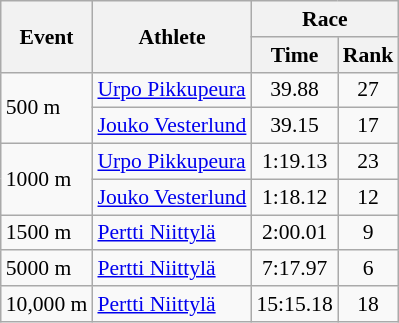<table class="wikitable" border="1" style="font-size:90%">
<tr>
<th rowspan=2>Event</th>
<th rowspan=2>Athlete</th>
<th colspan=2>Race</th>
</tr>
<tr>
<th>Time</th>
<th>Rank</th>
</tr>
<tr>
<td rowspan=2>500 m</td>
<td><a href='#'>Urpo Pikkupeura</a></td>
<td align=center>39.88</td>
<td align=center>27</td>
</tr>
<tr>
<td><a href='#'>Jouko Vesterlund</a></td>
<td align=center>39.15</td>
<td align=center>17</td>
</tr>
<tr>
<td rowspan=2>1000 m</td>
<td><a href='#'>Urpo Pikkupeura</a></td>
<td align=center>1:19.13</td>
<td align=center>23</td>
</tr>
<tr>
<td><a href='#'>Jouko Vesterlund</a></td>
<td align=center>1:18.12</td>
<td align=center>12</td>
</tr>
<tr>
<td>1500 m</td>
<td><a href='#'>Pertti Niittylä</a></td>
<td align=center>2:00.01</td>
<td align=center>9</td>
</tr>
<tr>
<td>5000 m</td>
<td><a href='#'>Pertti Niittylä</a></td>
<td align=center>7:17.97</td>
<td align=center>6</td>
</tr>
<tr>
<td>10,000 m</td>
<td><a href='#'>Pertti Niittylä</a></td>
<td align=center>15:15.18</td>
<td align=center>18</td>
</tr>
</table>
